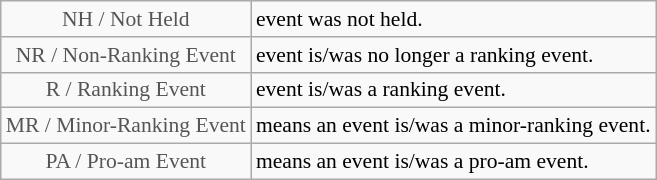<table class="wikitable" style="font-size:90%">
<tr>
<td style="text-align:center; color:#555555;" colspan="4">NH / Not Held</td>
<td>event was not held.</td>
</tr>
<tr>
<td style="text-align:center; color:#555555;" colspan="4">NR / Non-Ranking Event</td>
<td>event is/was no longer a ranking event.</td>
</tr>
<tr>
<td style="text-align:center; color:#555555;" colspan="4">R / Ranking Event</td>
<td>event is/was a ranking event.</td>
</tr>
<tr>
<td style="text-align:center; color:#555555;" colspan="4">MR / Minor-Ranking Event</td>
<td>means an event is/was a minor-ranking event.</td>
</tr>
<tr>
<td style="text-align:center; color:#555555;" colspan="4">PA / Pro-am Event</td>
<td>means an event is/was a pro-am event.</td>
</tr>
</table>
